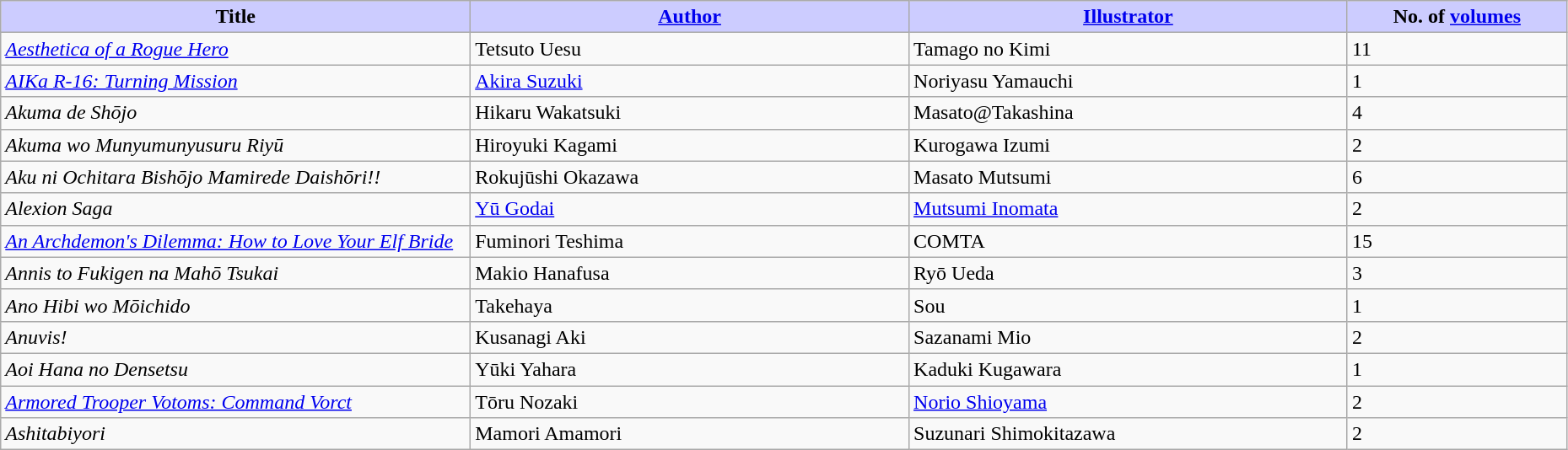<table class="wikitable" style="width: 98%;">
<tr>
<th width=30% style="background:#ccf;">Title</th>
<th width=28% style="background:#ccf;"><a href='#'>Author</a></th>
<th width=28% style="background:#ccf;"><a href='#'>Illustrator</a></th>
<th width=14% style="background:#ccf;">No. of <a href='#'>volumes</a></th>
</tr>
<tr>
<td><em><a href='#'>Aesthetica of a Rogue Hero</a></em></td>
<td>Tetsuto Uesu</td>
<td>Tamago no Kimi</td>
<td>11</td>
</tr>
<tr>
<td><em><a href='#'>AIKa R-16: Turning Mission</a></em></td>
<td><a href='#'>Akira Suzuki</a></td>
<td>Noriyasu Yamauchi</td>
<td>1</td>
</tr>
<tr>
<td><em>Akuma de Shōjo</em></td>
<td>Hikaru Wakatsuki</td>
<td>Masato@Takashina</td>
<td>4</td>
</tr>
<tr>
<td><em>Akuma wo Munyumunyusuru Riyū</em></td>
<td>Hiroyuki Kagami</td>
<td>Kurogawa Izumi</td>
<td>2</td>
</tr>
<tr>
<td><em>Aku ni Ochitara Bishōjo Mamirede Daishōri!!</em></td>
<td>Rokujūshi Okazawa</td>
<td>Masato Mutsumi</td>
<td>6</td>
</tr>
<tr>
<td><em>Alexion Saga</em></td>
<td><a href='#'>Yū Godai</a></td>
<td><a href='#'>Mutsumi Inomata</a></td>
<td>2</td>
</tr>
<tr>
<td><em><a href='#'>An Archdemon's Dilemma: How to Love Your Elf Bride</a></em></td>
<td>Fuminori Teshima</td>
<td>COMTA</td>
<td>15</td>
</tr>
<tr>
<td><em>Annis to Fukigen na Mahō Tsukai</em></td>
<td>Makio Hanafusa</td>
<td>Ryō Ueda</td>
<td>3</td>
</tr>
<tr>
<td><em>Ano Hibi wo Mōichido</em></td>
<td>Takehaya</td>
<td>Sou</td>
<td>1</td>
</tr>
<tr>
<td><em>Anuvis!</em></td>
<td>Kusanagi Aki</td>
<td>Sazanami Mio</td>
<td>2</td>
</tr>
<tr>
<td><em>Aoi Hana no Densetsu</em></td>
<td>Yūki Yahara</td>
<td>Kaduki Kugawara</td>
<td>1</td>
</tr>
<tr>
<td><em><a href='#'>Armored Trooper Votoms: Command Vorct</a></em></td>
<td>Tōru Nozaki</td>
<td><a href='#'>Norio Shioyama</a></td>
<td>2</td>
</tr>
<tr>
<td><em>Ashitabiyori</em></td>
<td>Mamori Amamori</td>
<td>Suzunari Shimokitazawa</td>
<td>2</td>
</tr>
</table>
